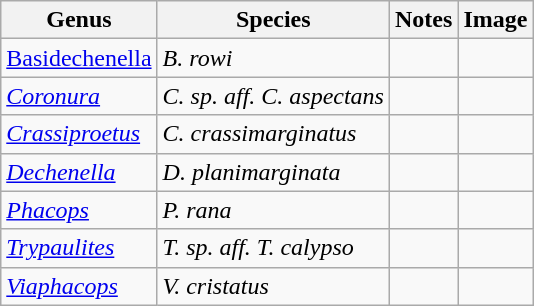<table class="wikitable">
<tr>
<th>Genus</th>
<th>Species</th>
<th>Notes</th>
<th>Image</th>
</tr>
<tr>
<td><a href='#'>Basidechenella</a></td>
<td><em>B. rowi</em></td>
<td></td>
<td></td>
</tr>
<tr>
<td><em><a href='#'>Coronura</a></em></td>
<td><em>C. sp. aff. C. aspectans</em></td>
<td></td>
<td></td>
</tr>
<tr>
<td><em><a href='#'>Crassiproetus</a></em></td>
<td><em>C. crassimarginatus</em></td>
<td></td>
<td></td>
</tr>
<tr>
<td><em><a href='#'>Dechenella</a></em></td>
<td><em>D. planimarginata</em></td>
<td></td>
<td></td>
</tr>
<tr>
<td><em><a href='#'>Phacops</a></em></td>
<td><em>P. rana</em></td>
<td></td>
<td></td>
</tr>
<tr>
<td><em><a href='#'>Trypaulites</a></em></td>
<td><em>T. sp. aff. T. calypso</em></td>
<td></td>
<td></td>
</tr>
<tr>
<td><em><a href='#'>Viaphacops</a></em></td>
<td><em>V. cristatus</em></td>
<td></td>
<td></td>
</tr>
</table>
